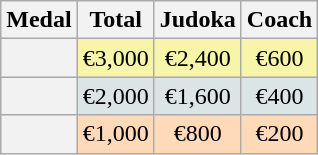<table class=wikitable style="text-align:center;">
<tr>
<th>Medal</th>
<th>Total</th>
<th>Judoka</th>
<th>Coach</th>
</tr>
<tr bgcolor=F7F6A8>
<th></th>
<td>€3,000</td>
<td>€2,400</td>
<td>€600</td>
</tr>
<tr bgcolor=DCE5E5>
<th></th>
<td>€2,000</td>
<td>€1,600</td>
<td>€400</td>
</tr>
<tr bgcolor=FFDAB9>
<th></th>
<td>€1,000</td>
<td>€800</td>
<td>€200</td>
</tr>
</table>
